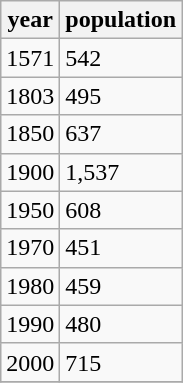<table class="wikitable">
<tr>
<th>year</th>
<th>population</th>
</tr>
<tr>
<td>1571</td>
<td>542</td>
</tr>
<tr>
<td>1803</td>
<td>495</td>
</tr>
<tr>
<td>1850</td>
<td>637</td>
</tr>
<tr>
<td>1900</td>
<td>1,537</td>
</tr>
<tr>
<td>1950</td>
<td>608</td>
</tr>
<tr>
<td>1970</td>
<td>451</td>
</tr>
<tr>
<td>1980</td>
<td>459</td>
</tr>
<tr>
<td>1990</td>
<td>480</td>
</tr>
<tr>
<td>2000</td>
<td>715</td>
</tr>
<tr>
</tr>
</table>
